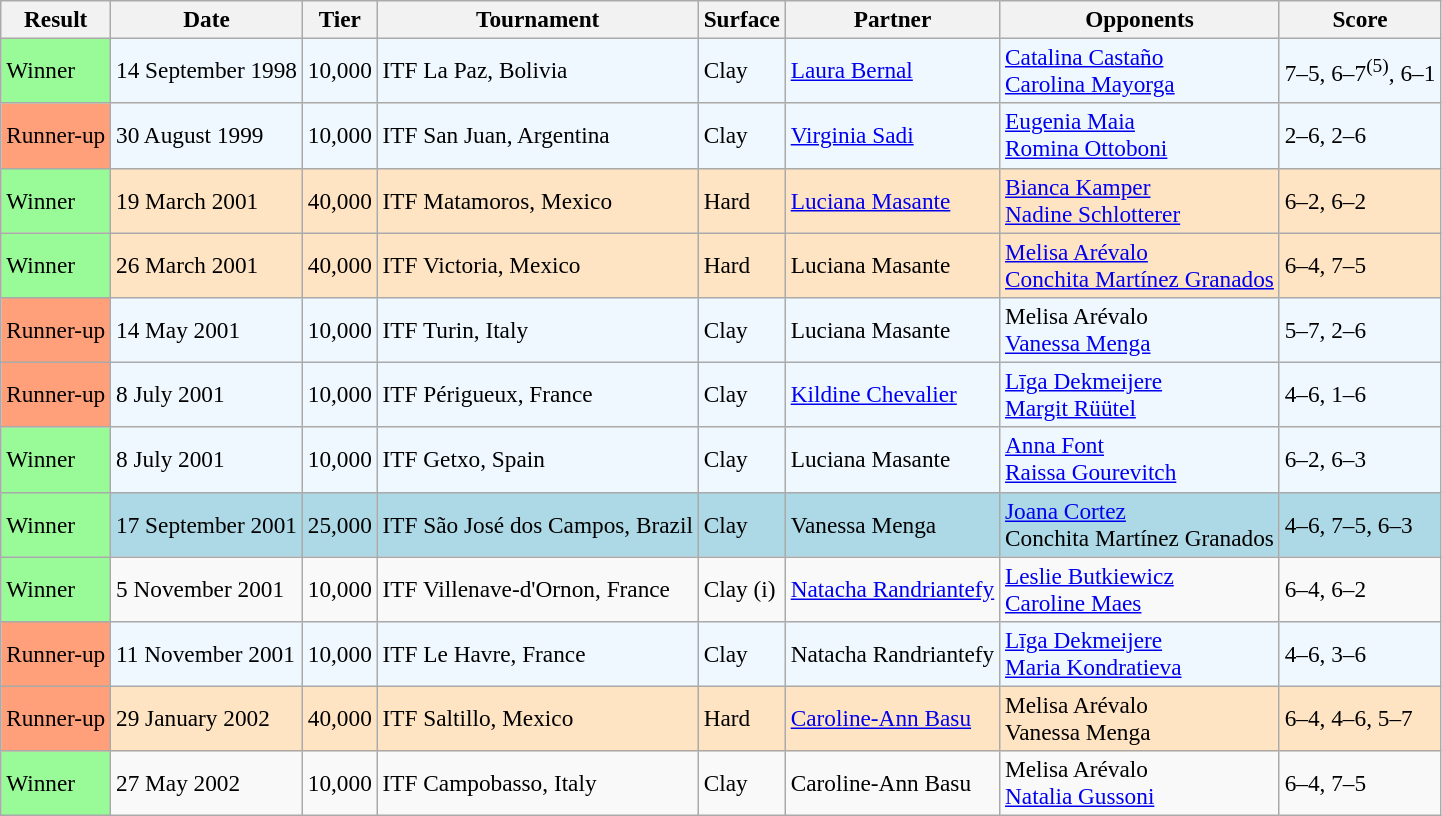<table class="sortable wikitable" style=font-size:97%>
<tr>
<th>Result</th>
<th>Date</th>
<th>Tier</th>
<th>Tournament</th>
<th>Surface</th>
<th>Partner</th>
<th>Opponents</th>
<th>Score</th>
</tr>
<tr style="background:#f0f8ff;">
<td bgcolor="98FB98">Winner</td>
<td>14 September 1998</td>
<td>10,000</td>
<td>ITF La Paz, Bolivia</td>
<td>Clay</td>
<td> <a href='#'>Laura Bernal</a></td>
<td> <a href='#'>Catalina Castaño</a> <br>  <a href='#'>Carolina Mayorga</a></td>
<td>7–5, 6–7<sup>(5)</sup>, 6–1</td>
</tr>
<tr style="background:#f0f8ff;">
<td style="background:#ffa07a;">Runner-up</td>
<td>30 August 1999</td>
<td>10,000</td>
<td>ITF San Juan, Argentina</td>
<td>Clay</td>
<td> <a href='#'>Virginia Sadi</a></td>
<td> <a href='#'>Eugenia Maia</a> <br>  <a href='#'>Romina Ottoboni</a></td>
<td>2–6, 2–6</td>
</tr>
<tr style="background:#ffe4c4;">
<td bgcolor="98FB98">Winner</td>
<td>19 March 2001</td>
<td>40,000</td>
<td>ITF Matamoros, Mexico</td>
<td>Hard</td>
<td> <a href='#'>Luciana Masante</a></td>
<td> <a href='#'>Bianca Kamper</a> <br>  <a href='#'>Nadine Schlotterer</a></td>
<td>6–2, 6–2</td>
</tr>
<tr style="background:#ffe4c4;">
<td bgcolor="98FB98">Winner</td>
<td>26 March 2001</td>
<td>40,000</td>
<td>ITF Victoria, Mexico</td>
<td>Hard</td>
<td> Luciana Masante</td>
<td> <a href='#'>Melisa Arévalo</a> <br>  <a href='#'>Conchita Martínez Granados</a></td>
<td>6–4, 7–5</td>
</tr>
<tr style="background:#f0f8ff;">
<td style="background:#ffa07a;">Runner-up</td>
<td>14 May 2001</td>
<td>10,000</td>
<td>ITF Turin, Italy</td>
<td>Clay</td>
<td> Luciana Masante</td>
<td> Melisa Arévalo <br>  <a href='#'>Vanessa Menga</a></td>
<td>5–7, 2–6</td>
</tr>
<tr bgcolor="#f0f8ff">
<td style="background:#ffa07a;">Runner-up</td>
<td>8 July 2001</td>
<td>10,000</td>
<td>ITF Périgueux, France</td>
<td>Clay</td>
<td> <a href='#'>Kildine Chevalier</a></td>
<td> <a href='#'>Līga Dekmeijere</a> <br>  <a href='#'>Margit Rüütel</a></td>
<td>4–6, 1–6</td>
</tr>
<tr style="background:#f0f8ff;">
<td bgcolor="98FB98">Winner</td>
<td>8 July 2001</td>
<td>10,000</td>
<td>ITF Getxo, Spain</td>
<td>Clay</td>
<td> Luciana Masante</td>
<td> <a href='#'>Anna Font</a> <br>  <a href='#'>Raissa Gourevitch</a></td>
<td>6–2, 6–3</td>
</tr>
<tr style="background:lightblue;">
<td bgcolor="98FB98">Winner</td>
<td>17 September 2001</td>
<td>25,000</td>
<td>ITF São José dos Campos, Brazil</td>
<td>Clay</td>
<td> Vanessa Menga</td>
<td> <a href='#'>Joana Cortez</a> <br>  Conchita Martínez Granados</td>
<td>4–6, 7–5, 6–3</td>
</tr>
<tr>
<td bgcolor="98FB98">Winner</td>
<td>5 November 2001</td>
<td>10,000</td>
<td>ITF Villenave-d'Ornon, France</td>
<td>Clay (i)</td>
<td> <a href='#'>Natacha Randriantefy</a></td>
<td> <a href='#'>Leslie Butkiewicz</a> <br>  <a href='#'>Caroline Maes</a></td>
<td>6–4, 6–2</td>
</tr>
<tr style="background:#f0f8ff;">
<td bgcolor="FFA07A">Runner-up</td>
<td>11 November 2001</td>
<td>10,000</td>
<td>ITF Le Havre, France</td>
<td>Clay</td>
<td> Natacha Randriantefy</td>
<td> <a href='#'>Līga Dekmeijere</a> <br>  <a href='#'>Maria Kondratieva</a></td>
<td>4–6, 3–6</td>
</tr>
<tr style="background:#ffe4c4;">
<td bgcolor="FFA07A">Runner-up</td>
<td>29 January 2002</td>
<td>40,000</td>
<td>ITF Saltillo, Mexico</td>
<td>Hard</td>
<td> <a href='#'>Caroline-Ann Basu</a></td>
<td> Melisa Arévalo <br>  Vanessa Menga</td>
<td>6–4, 4–6, 5–7</td>
</tr>
<tr>
<td bgcolor="98FB98">Winner</td>
<td>27 May 2002</td>
<td>10,000</td>
<td>ITF Campobasso, Italy</td>
<td>Clay</td>
<td> Caroline-Ann Basu</td>
<td> Melisa Arévalo <br>  <a href='#'>Natalia Gussoni</a></td>
<td>6–4, 7–5</td>
</tr>
</table>
